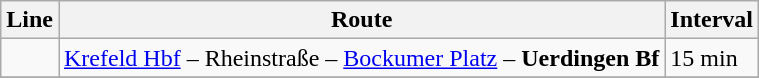<table class="wikitable">
<tr>
<th>Line</th>
<th>Route</th>
<th>Interval</th>
</tr>
<tr>
<td align="center"><a href='#'></a></td>
<td><a href='#'>Krefeld Hbf</a> – Rheinstraße – <a href='#'>Bockumer Platz</a> – <strong>Uerdingen Bf</strong></td>
<td>15 min</td>
</tr>
<tr>
</tr>
</table>
